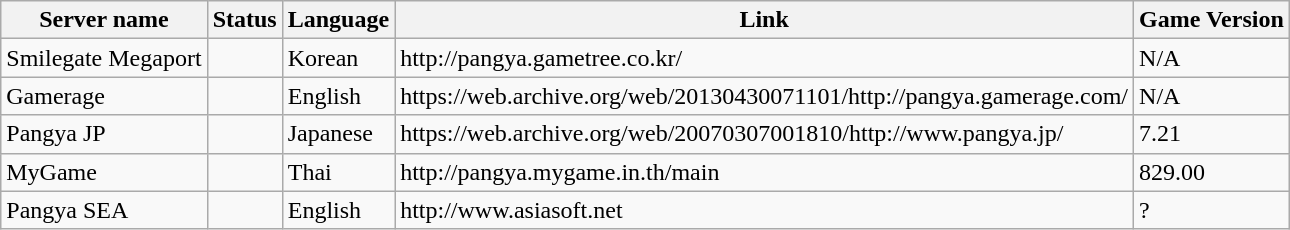<table class="wikitable">
<tr>
<th>Server name</th>
<th>Status</th>
<th>Language</th>
<th>Link</th>
<th>Game Version</th>
</tr>
<tr>
<td>Smilegate Megaport</td>
<td></td>
<td>Korean</td>
<td>http://pangya.gametree.co.kr/ </td>
<td>N/A</td>
</tr>
<tr>
<td>Gamerage</td>
<td></td>
<td>English</td>
<td>https://web.archive.org/web/20130430071101/http://pangya.gamerage.com/</td>
<td>N/A</td>
</tr>
<tr>
<td>Pangya JP</td>
<td></td>
<td>Japanese</td>
<td>https://web.archive.org/web/20070307001810/http://www.pangya.jp/</td>
<td>7.21</td>
</tr>
<tr>
<td>MyGame</td>
<td></td>
<td>Thai</td>
<td>http://pangya.mygame.in.th/main</td>
<td>829.00</td>
</tr>
<tr>
<td>Pangya SEA</td>
<td></td>
<td>English</td>
<td>http://www.asiasoft.net</td>
<td>?</td>
</tr>
</table>
